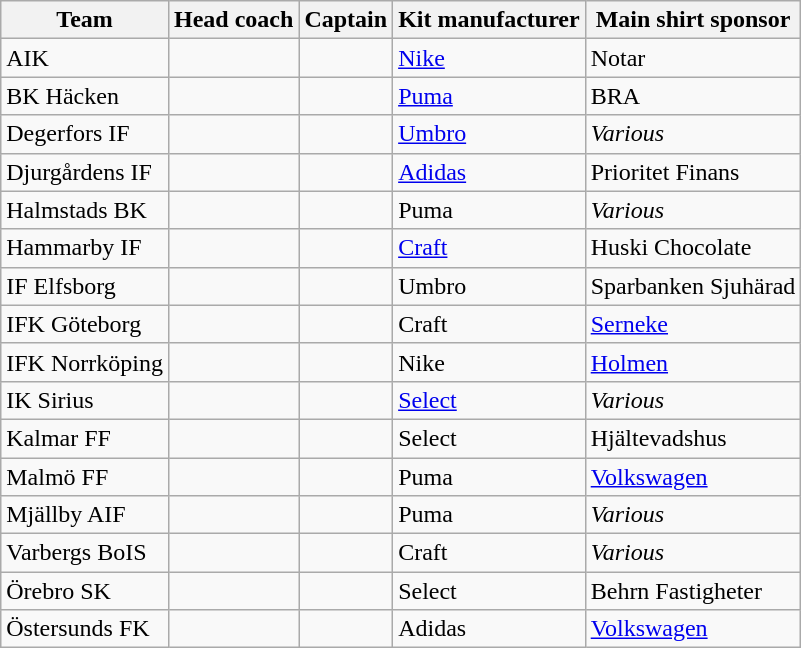<table class="wikitable sortable" style="text-align: left;">
<tr>
<th>Team</th>
<th>Head coach</th>
<th>Captain</th>
<th>Kit manufacturer</th>
<th>Main shirt sponsor</th>
</tr>
<tr>
<td>AIK</td>
<td> </td>
<td> </td>
<td><a href='#'>Nike</a></td>
<td>Notar</td>
</tr>
<tr>
<td>BK Häcken</td>
<td> </td>
<td> </td>
<td><a href='#'>Puma</a></td>
<td>BRA</td>
</tr>
<tr>
<td>Degerfors IF</td>
<td> <br> </td>
<td> </td>
<td><a href='#'>Umbro</a></td>
<td><em>Various</em></td>
</tr>
<tr>
<td>Djurgårdens IF</td>
<td> <br> </td>
<td> </td>
<td><a href='#'>Adidas</a></td>
<td>Prioritet Finans</td>
</tr>
<tr>
<td>Halmstads BK</td>
<td> </td>
<td> </td>
<td>Puma</td>
<td><em>Various</em></td>
</tr>
<tr>
<td>Hammarby IF</td>
<td> </td>
<td> </td>
<td><a href='#'>Craft</a></td>
<td>Huski Chocolate</td>
</tr>
<tr>
<td>IF Elfsborg</td>
<td> </td>
<td> </td>
<td>Umbro</td>
<td>Sparbanken Sjuhärad</td>
</tr>
<tr>
<td>IFK Göteborg</td>
<td> </td>
<td> </td>
<td>Craft</td>
<td><a href='#'>Serneke</a></td>
</tr>
<tr>
<td>IFK Norrköping</td>
<td> </td>
<td> </td>
<td>Nike</td>
<td><a href='#'>Holmen</a></td>
</tr>
<tr>
<td>IK Sirius</td>
<td> </td>
<td> </td>
<td><a href='#'>Select</a></td>
<td><em>Various</em></td>
</tr>
<tr>
<td>Kalmar FF</td>
<td> </td>
<td> </td>
<td>Select</td>
<td>Hjältevadshus</td>
</tr>
<tr>
<td>Malmö FF</td>
<td> </td>
<td> </td>
<td>Puma</td>
<td><a href='#'>Volkswagen</a></td>
</tr>
<tr>
<td>Mjällby AIF</td>
<td> </td>
<td> </td>
<td>Puma</td>
<td><em>Various</em></td>
</tr>
<tr>
<td>Varbergs BoIS</td>
<td> </td>
<td> </td>
<td>Craft</td>
<td><em>Various</em></td>
</tr>
<tr>
<td>Örebro SK</td>
<td> </td>
<td> </td>
<td>Select</td>
<td>Behrn Fastigheter</td>
</tr>
<tr>
<td>Östersunds FK</td>
<td> </td>
<td> </td>
<td>Adidas</td>
<td><a href='#'>Volkswagen</a></td>
</tr>
</table>
